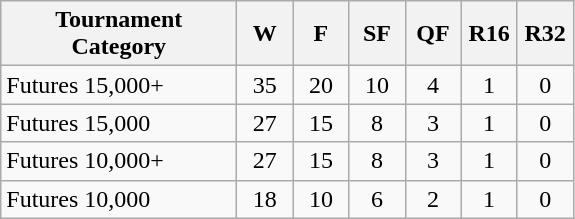<table class="wikitable" style=text-align:center;>
<tr>
<th width=150>Tournament Category</th>
<th width=30>W</th>
<th width=30>F</th>
<th width=30>SF</th>
<th width=30>QF</th>
<th width=30>R16</th>
<th width=30>R32</th>
</tr>
<tr>
<td align=left>Futures 15,000+</td>
<td>35</td>
<td>20</td>
<td>10</td>
<td>4</td>
<td>1</td>
<td>0</td>
</tr>
<tr>
<td align=left>Futures 15,000</td>
<td>27</td>
<td>15</td>
<td>8</td>
<td>3</td>
<td>1</td>
<td>0</td>
</tr>
<tr>
<td align=left>Futures 10,000+</td>
<td>27</td>
<td>15</td>
<td>8</td>
<td>3</td>
<td>1</td>
<td>0</td>
</tr>
<tr>
<td align=left>Futures 10,000</td>
<td>18</td>
<td>10</td>
<td>6</td>
<td>2</td>
<td>1</td>
<td>0</td>
</tr>
</table>
